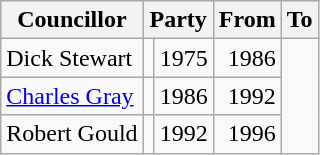<table class=wikitable>
<tr>
<th>Councillor</th>
<th colspan=2>Party</th>
<th>From</th>
<th>To</th>
</tr>
<tr>
<td>Dick Stewart</td>
<td></td>
<td align=right>1975</td>
<td align=right>1986</td>
</tr>
<tr>
<td><a href='#'>Charles Gray</a></td>
<td></td>
<td align=right>1986</td>
<td align=right>1992</td>
</tr>
<tr>
<td>Robert Gould</td>
<td></td>
<td align=right>1992</td>
<td align=right>1996</td>
</tr>
</table>
